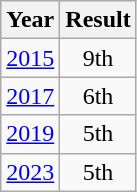<table class="wikitable" style="text-align:center">
<tr>
<th>Year</th>
<th>Result</th>
</tr>
<tr>
<td><a href='#'>2015</a></td>
<td>9th</td>
</tr>
<tr>
<td><a href='#'>2017</a></td>
<td>6th</td>
</tr>
<tr>
<td><a href='#'>2019</a></td>
<td>5th</td>
</tr>
<tr>
<td><a href='#'>2023</a></td>
<td>5th</td>
</tr>
</table>
